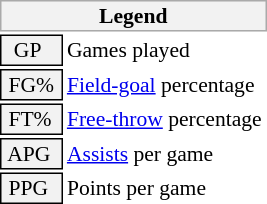<table class="toccolours" style="font-size: 90%; white-space: nowrap;">
<tr>
<th colspan="6" style="background:#f2f2f2; border:1px solid #aaa;">Legend</th>
</tr>
<tr>
<td style="background:#f2f2f2; border:1px solid black;">  GP</td>
<td>Games played</td>
</tr>
<tr>
<td style="background:#f2f2f2; border:1px solid black;"> FG% </td>
<td style="padding-right: 8px"><a href='#'>Field-goal</a> percentage</td>
</tr>
<tr>
<td style="background:#f2f2f2; border:1px solid black;"> FT% </td>
<td><a href='#'>Free-throw</a> percentage</td>
</tr>
<tr>
<td style="background:#f2f2f2; border:1px solid black;"> APG </td>
<td><a href='#'>Assists</a> per game</td>
</tr>
<tr>
<td style="background:#f2f2f2; border:1px solid black;"> PPG </td>
<td>Points per game</td>
</tr>
<tr>
</tr>
</table>
